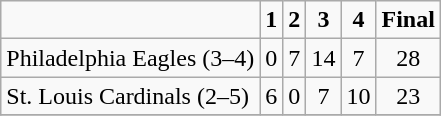<table class="wikitable" 80%>
<tr align="center">
<td></td>
<td><strong>1</strong></td>
<td><strong>2</strong></td>
<td><strong>3</strong></td>
<td><strong>4</strong></td>
<td><strong>Final</strong></td>
</tr>
<tr align="center" bgcolor="">
<td – align="left">Philadelphia Eagles  (3–4)</td>
<td>0</td>
<td>7</td>
<td>14</td>
<td>7</td>
<td>28</td>
</tr>
<tr align="center" bgcolor="">
<td – align="left">St. Louis Cardinals (2–5)</td>
<td>6</td>
<td>0</td>
<td>7</td>
<td>10</td>
<td>23</td>
</tr>
<tr align="center" bgcolor="">
</tr>
</table>
